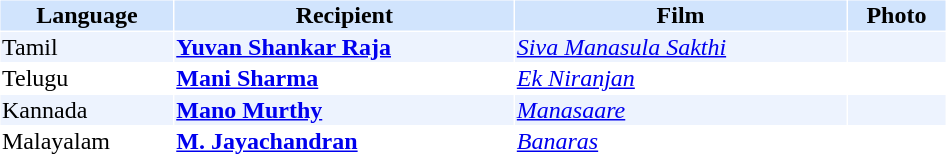<table cellspacing="1" cellpadding="1" border="0" style="width:50%;">
<tr style="background:#d1e4fd;">
<th>Language</th>
<th>Recipient</th>
<th>Film</th>
<th>Photo</th>
</tr>
<tr style="background:#edf3fe;">
<td>Tamil</td>
<td><strong><a href='#'>Yuvan Shankar Raja</a></strong></td>
<td><em><a href='#'>Siva Manasula Sakthi</a></em></td>
<td></td>
</tr>
<tr>
<td>Telugu</td>
<td><strong><a href='#'>Mani Sharma</a></strong></td>
<td><em><a href='#'>Ek Niranjan</a></em></td>
<td></td>
</tr>
<tr style="background:#edf3fe;">
<td>Kannada</td>
<td><strong><a href='#'>Mano Murthy</a></strong></td>
<td><em><a href='#'>Manasaare</a></em></td>
<td></td>
</tr>
<tr>
<td>Malayalam</td>
<td><strong><a href='#'>M. Jayachandran</a></strong></td>
<td><em><a href='#'>Banaras</a></em></td>
<td></td>
</tr>
</table>
